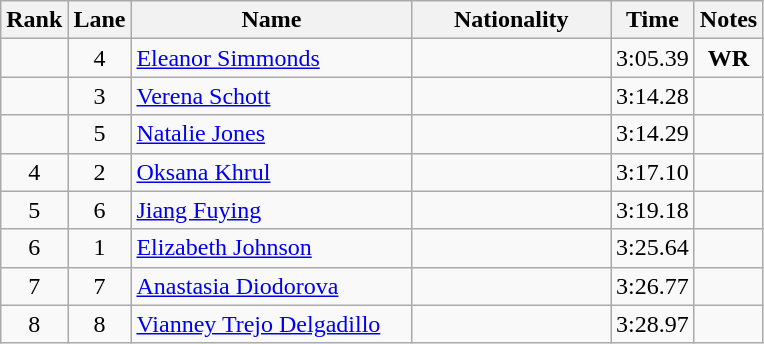<table class="wikitable sortable" style="text-align:center">
<tr>
<th>Rank</th>
<th>Lane</th>
<th style="width:180px">Name</th>
<th style="width:125px">Nationality</th>
<th>Time</th>
<th>Notes</th>
</tr>
<tr>
<td></td>
<td>4</td>
<td style="text-align:left;"><a href='#'>Eleanor Simmonds</a></td>
<td style="text-align:left;"></td>
<td>3:05.39</td>
<td><strong>WR</strong></td>
</tr>
<tr>
<td></td>
<td>3</td>
<td style="text-align:left;"><a href='#'>Verena Schott</a></td>
<td style="text-align:left;"></td>
<td>3:14.28</td>
<td></td>
</tr>
<tr>
<td></td>
<td>5</td>
<td style="text-align:left;"><a href='#'>Natalie Jones</a></td>
<td style="text-align:left;"></td>
<td>3:14.29</td>
<td></td>
</tr>
<tr>
<td>4</td>
<td>2</td>
<td style="text-align:left;"><a href='#'>Oksana Khrul</a></td>
<td style="text-align:left;"></td>
<td>3:17.10</td>
<td></td>
</tr>
<tr>
<td>5</td>
<td>6</td>
<td style="text-align:left;"><a href='#'>Jiang Fuying</a></td>
<td style="text-align:left;"></td>
<td>3:19.18</td>
<td></td>
</tr>
<tr>
<td>6</td>
<td>1</td>
<td style="text-align:left;"><a href='#'>Elizabeth Johnson</a></td>
<td style="text-align:left;"></td>
<td>3:25.64</td>
<td></td>
</tr>
<tr>
<td>7</td>
<td>7</td>
<td style="text-align:left;"><a href='#'>Anastasia Diodorova</a></td>
<td style="text-align:left;"></td>
<td>3:26.77</td>
<td></td>
</tr>
<tr>
<td>8</td>
<td>8</td>
<td style="text-align:left;"><a href='#'>Vianney Trejo Delgadillo</a></td>
<td style="text-align:left;"></td>
<td>3:28.97</td>
<td></td>
</tr>
</table>
